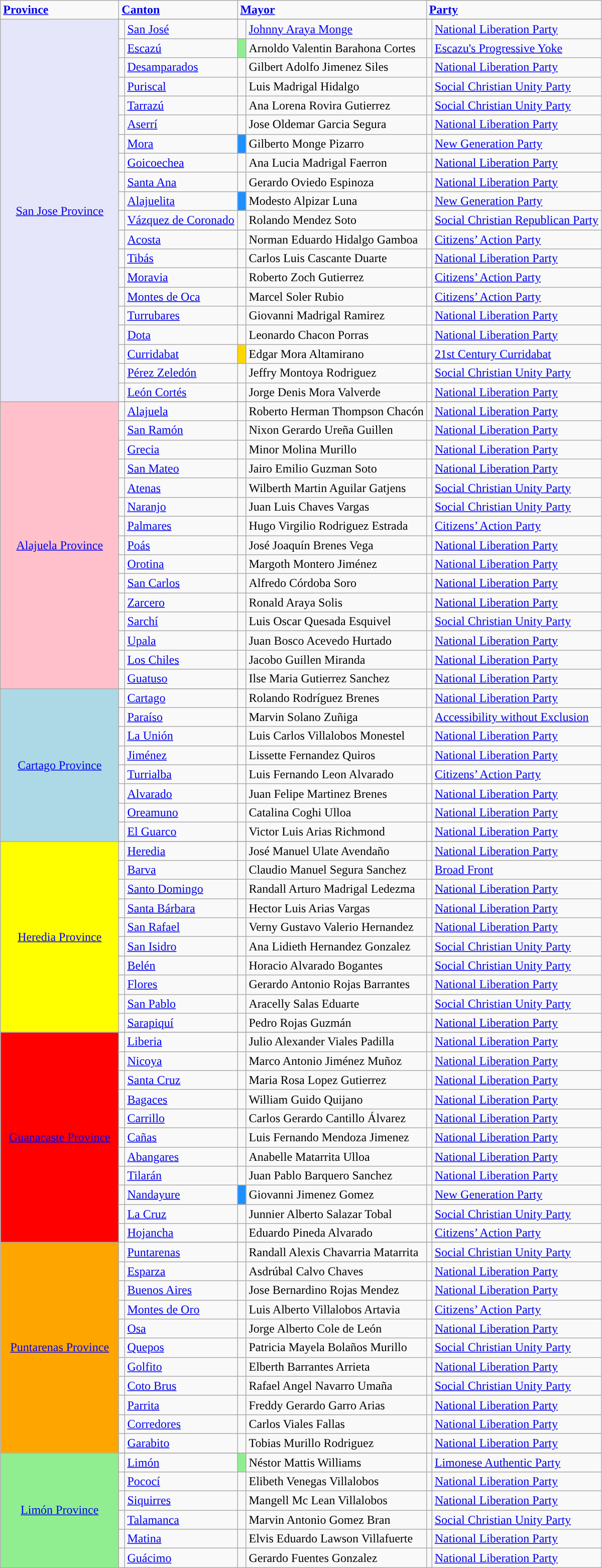<table class="sortable wikitable">
<tr>
<td width="150"><strong><a href='#'>Province</a></strong></td>
<td colspan="2" width="150"><strong><a href='#'>Canton</a></strong></td>
<td colspan="2" width="150"><strong><a href='#'>Mayor</a></strong></td>
<td colspan="2" width="150"><strong><a href='#'>Party</a></strong></td>
</tr>
<tr style="background-color:lavender">
<td rowspan="21"  height="15" align="center"><a href='#'>San Jose Province</a><br> </td>
</tr>
<tr>
<td></td>
<td><a href='#'>San José</a></td>
<td style="background:"></td>
<td><a href='#'>Johnny Araya Monge</a></td>
<td></td>
<td><a href='#'>National Liberation Party</a></td>
</tr>
<tr>
<td></td>
<td><a href='#'>Escazú</a></td>
<td style="background:Lightgreen"></td>
<td>Arnoldo Valentin Barahona Cortes</td>
<td></td>
<td><a href='#'>Escazu's Progressive Yoke</a></td>
</tr>
<tr>
<td></td>
<td><a href='#'>Desamparados</a></td>
<td style="background-color:"> </td>
<td>Gilbert Adolfo Jimenez Siles</td>
<td></td>
<td><a href='#'>National Liberation Party</a></td>
</tr>
<tr>
<td></td>
<td><a href='#'>Puriscal</a></td>
<td style="background-color:"> </td>
<td>Luis Madrigal Hidalgo</td>
<td></td>
<td><a href='#'>Social Christian Unity Party</a></td>
</tr>
<tr>
<td></td>
<td><a href='#'>Tarrazú</a></td>
<td style="background-color:"> </td>
<td>Ana Lorena Rovira Gutierrez</td>
<td></td>
<td><a href='#'>Social Christian Unity Party</a></td>
</tr>
<tr>
<td></td>
<td><a href='#'>Aserrí</a></td>
<td style="background-color:"> </td>
<td>Jose Oldemar Garcia Segura</td>
<td></td>
<td><a href='#'>National Liberation Party</a></td>
</tr>
<tr>
<td></td>
<td><a href='#'>Mora</a></td>
<td style="background:#1e90ff"></td>
<td>Gilberto Monge Pizarro</td>
<td></td>
<td><a href='#'>New Generation Party</a></td>
</tr>
<tr>
<td></td>
<td><a href='#'>Goicoechea</a></td>
<td style="background-color:"> </td>
<td>Ana Lucia Madrigal Faerron</td>
<td></td>
<td><a href='#'>National Liberation Party</a></td>
</tr>
<tr>
<td></td>
<td><a href='#'>Santa Ana</a></td>
<td style="background-color:"> </td>
<td>Gerardo Oviedo Espinoza</td>
<td></td>
<td><a href='#'>National Liberation Party</a></td>
</tr>
<tr>
<td></td>
<td><a href='#'>Alajuelita</a></td>
<td style="background:#1e90ff"></td>
<td>Modesto Alpizar Luna</td>
<td></td>
<td><a href='#'>New Generation Party</a></td>
</tr>
<tr>
<td></td>
<td><a href='#'>Vázquez de Coronado</a></td>
<td style="background-color:"> </td>
<td>Rolando Mendez Soto</td>
<td></td>
<td><a href='#'>Social Christian Republican Party</a></td>
</tr>
<tr>
<td></td>
<td><a href='#'>Acosta</a></td>
<td style="background-color:"> </td>
<td>Norman Eduardo Hidalgo Gamboa</td>
<td></td>
<td><a href='#'>Citizens’ Action Party</a></td>
</tr>
<tr>
<td></td>
<td><a href='#'>Tibás</a></td>
<td style="background-color:"> </td>
<td>Carlos Luis Cascante Duarte</td>
<td></td>
<td><a href='#'>National Liberation Party</a></td>
</tr>
<tr>
<td></td>
<td><a href='#'>Moravia</a></td>
<td style="background-color:"> </td>
<td>Roberto Zoch Gutierrez</td>
<td></td>
<td><a href='#'>Citizens’ Action Party</a></td>
</tr>
<tr>
<td></td>
<td><a href='#'>Montes de Oca</a></td>
<td style="background-color:"> </td>
<td>Marcel Soler Rubio</td>
<td></td>
<td><a href='#'>Citizens’ Action Party</a></td>
</tr>
<tr>
<td></td>
<td><a href='#'>Turrubares</a></td>
<td style="background-color:"> </td>
<td>Giovanni Madrigal Ramirez</td>
<td></td>
<td><a href='#'>National Liberation Party</a></td>
</tr>
<tr>
<td></td>
<td><a href='#'>Dota</a></td>
<td style="background-color:"> </td>
<td>Leonardo Chacon Porras</td>
<td></td>
<td><a href='#'>National Liberation Party</a></td>
</tr>
<tr>
<td></td>
<td><a href='#'>Curridabat</a></td>
<td style="background:#FFD700"></td>
<td>Edgar Mora Altamirano</td>
<td></td>
<td><a href='#'>21st Century Curridabat</a></td>
</tr>
<tr>
<td></td>
<td><a href='#'>Pérez Zeledón</a></td>
<td style="background-color:"> </td>
<td>Jeffry Montoya Rodriguez</td>
<td></td>
<td><a href='#'>Social Christian Unity Party</a></td>
</tr>
<tr>
<td></td>
<td><a href='#'>León Cortés</a></td>
<td style="background-color:"> </td>
<td>Jorge Denis Mora Valverde</td>
<td></td>
<td><a href='#'>National Liberation Party</a></td>
</tr>
<tr style="background-color:pink">
<td rowspan="16"  height="15" align="center"><a href='#'>Alajuela Province</a><br></td>
</tr>
<tr>
<td></td>
<td><a href='#'>Alajuela</a></td>
<td style="background-color:"> </td>
<td>Roberto Herman Thompson Chacón</td>
<td></td>
<td><a href='#'>National Liberation Party</a></td>
</tr>
<tr>
<td></td>
<td><a href='#'>San Ramón</a></td>
<td style="background-color:"> </td>
<td>Nixon Gerardo Ureña Guillen</td>
<td></td>
<td><a href='#'>National Liberation Party</a></td>
</tr>
<tr>
<td></td>
<td><a href='#'>Grecia</a></td>
<td style="background-color:"> </td>
<td>Minor Molina Murillo</td>
<td></td>
<td><a href='#'>National Liberation Party</a></td>
</tr>
<tr>
<td></td>
<td><a href='#'>San Mateo</a></td>
<td style="background-color:"> </td>
<td>Jairo Emilio Guzman Soto</td>
<td></td>
<td><a href='#'>National Liberation Party</a></td>
</tr>
<tr>
<td></td>
<td><a href='#'>Atenas</a></td>
<td style="background-color:"> </td>
<td>Wilberth Martin Aguilar Gatjens</td>
<td></td>
<td><a href='#'>Social Christian Unity Party</a></td>
</tr>
<tr>
<td></td>
<td><a href='#'>Naranjo</a></td>
<td style="background-color:"> </td>
<td>Juan Luis Chaves Vargas</td>
<td></td>
<td><a href='#'>Social Christian Unity Party</a></td>
</tr>
<tr>
<td></td>
<td><a href='#'>Palmares</a></td>
<td style="background-color:"> </td>
<td>Hugo Virgilio Rodriguez Estrada</td>
<td></td>
<td><a href='#'>Citizens’ Action Party</a></td>
</tr>
<tr>
<td></td>
<td><a href='#'>Poás</a></td>
<td style="background-color:"> </td>
<td>José Joaquín Brenes Vega</td>
<td></td>
<td><a href='#'>National Liberation Party</a></td>
</tr>
<tr>
<td></td>
<td><a href='#'>Orotina</a></td>
<td style="background-color:"> </td>
<td>Margoth Montero Jiménez</td>
<td></td>
<td><a href='#'>National Liberation Party</a></td>
</tr>
<tr>
<td></td>
<td><a href='#'>San Carlos</a></td>
<td style="background-color:"> </td>
<td>Alfredo Córdoba Soro</td>
<td></td>
<td><a href='#'>National Liberation Party</a></td>
</tr>
<tr>
<td></td>
<td><a href='#'>Zarcero</a></td>
<td style="background-color:"> </td>
<td>Ronald Araya Solis</td>
<td></td>
<td><a href='#'>National Liberation Party</a></td>
</tr>
<tr>
<td></td>
<td><a href='#'>Sarchí</a></td>
<td style="background-color:"> </td>
<td>Luis Oscar Quesada Esquivel</td>
<td></td>
<td><a href='#'>Social Christian Unity Party</a></td>
</tr>
<tr>
<td></td>
<td><a href='#'>Upala</a></td>
<td style="background-color:"> </td>
<td>Juan Bosco Acevedo Hurtado</td>
<td></td>
<td><a href='#'>National Liberation Party</a></td>
</tr>
<tr>
<td></td>
<td><a href='#'>Los Chiles</a></td>
<td style="background-color:"> </td>
<td>Jacobo Guillen Miranda</td>
<td></td>
<td><a href='#'>National Liberation Party</a></td>
</tr>
<tr>
<td></td>
<td><a href='#'>Guatuso</a></td>
<td style="background-color:"> </td>
<td>Ilse Maria Gutierrez Sanchez</td>
<td></td>
<td><a href='#'>National Liberation Party</a></td>
</tr>
<tr style="background-color:lightblue">
<td rowspan="9"  height="8" align="center"><a href='#'>Cartago Province</a><br></td>
</tr>
<tr>
<td></td>
<td><a href='#'>Cartago</a></td>
<td style="background-color:"> </td>
<td>Rolando Rodríguez Brenes</td>
<td></td>
<td><a href='#'>National Liberation Party</a></td>
</tr>
<tr>
<td></td>
<td><a href='#'>Paraíso</a></td>
<td style="background-color:"> </td>
<td>Marvin Solano Zuñiga</td>
<td></td>
<td><a href='#'>Accessibility without Exclusion</a></td>
</tr>
<tr>
<td></td>
<td><a href='#'>La Unión</a></td>
<td style="background-color:"> </td>
<td>Luis Carlos Villalobos Monestel</td>
<td></td>
<td><a href='#'>National Liberation Party</a></td>
</tr>
<tr>
<td></td>
<td><a href='#'>Jiménez</a></td>
<td style="background-color:"> </td>
<td>Lissette Fernandez Quiros</td>
<td></td>
<td><a href='#'>National Liberation Party</a></td>
</tr>
<tr>
<td></td>
<td><a href='#'>Turrialba</a></td>
<td style="background-color:"> </td>
<td>Luis Fernando Leon Alvarado</td>
<td></td>
<td><a href='#'>Citizens’ Action Party</a></td>
</tr>
<tr>
<td></td>
<td><a href='#'>Alvarado</a></td>
<td style="background-color:"> </td>
<td>Juan Felipe Martinez Brenes</td>
<td></td>
<td><a href='#'>National Liberation Party</a></td>
</tr>
<tr>
<td></td>
<td><a href='#'>Oreamuno</a></td>
<td style="background-color:"> </td>
<td>Catalina Coghi Ulloa</td>
<td></td>
<td><a href='#'>National Liberation Party</a></td>
</tr>
<tr>
<td></td>
<td><a href='#'>El Guarco</a></td>
<td style="background-color:"> </td>
<td>Victor Luis Arias Richmond</td>
<td></td>
<td><a href='#'>National Liberation Party</a></td>
</tr>
<tr style="background-color:yellow">
<td rowspan="11"  height="8" align="center"><a href='#'>Heredia Province</a><br></td>
</tr>
<tr>
<td></td>
<td><a href='#'>Heredia</a></td>
<td style="background-color:"> </td>
<td>José Manuel Ulate Avendaño</td>
<td></td>
<td><a href='#'>National Liberation Party</a></td>
</tr>
<tr>
<td></td>
<td><a href='#'>Barva</a></td>
<td style="background-color:"> </td>
<td>Claudio Manuel Segura Sanchez</td>
<td></td>
<td><a href='#'>Broad Front</a></td>
</tr>
<tr>
<td></td>
<td><a href='#'>Santo Domingo</a></td>
<td style="background-color:"> </td>
<td>Randall Arturo Madrigal Ledezma</td>
<td></td>
<td><a href='#'>National Liberation Party</a></td>
</tr>
<tr>
<td></td>
<td><a href='#'>Santa Bárbara</a></td>
<td style="background-color:"> </td>
<td>Hector Luis Arias Vargas</td>
<td></td>
<td><a href='#'>National Liberation Party</a></td>
</tr>
<tr>
<td></td>
<td><a href='#'>San Rafael</a></td>
<td style="background-color:"> </td>
<td>Verny Gustavo Valerio Hernandez</td>
<td></td>
<td><a href='#'>National Liberation Party</a></td>
</tr>
<tr>
<td></td>
<td><a href='#'>San Isidro</a></td>
<td style="background-color:"> </td>
<td>Ana Lidieth Hernandez Gonzalez</td>
<td></td>
<td><a href='#'>Social Christian Unity Party</a></td>
</tr>
<tr>
<td></td>
<td><a href='#'>Belén</a></td>
<td style="background-color:"> </td>
<td>Horacio Alvarado Bogantes</td>
<td></td>
<td><a href='#'>Social Christian Unity Party</a></td>
</tr>
<tr>
<td></td>
<td><a href='#'>Flores</a></td>
<td style="background-color:"> </td>
<td>Gerardo Antonio Rojas Barrantes</td>
<td></td>
<td><a href='#'>National Liberation Party</a></td>
</tr>
<tr>
<td></td>
<td><a href='#'>San Pablo</a></td>
<td style="background-color:"> </td>
<td>Aracelly Salas Eduarte</td>
<td></td>
<td><a href='#'>Social Christian Unity Party</a></td>
</tr>
<tr>
<td></td>
<td><a href='#'>Sarapiquí</a></td>
<td style="background-color:"> </td>
<td>Pedro Rojas Guzmán</td>
<td></td>
<td><a href='#'>National Liberation Party</a></td>
</tr>
<tr style="background-color:red">
<td rowspan="12"  height="8" align="center"><a href='#'>Guanacaste Province</a><br></td>
</tr>
<tr>
<td></td>
<td><a href='#'>Liberia</a></td>
<td style="background-color:"> </td>
<td>Julio Alexander Viales Padilla</td>
<td></td>
<td><a href='#'>National Liberation Party</a></td>
</tr>
<tr>
<td></td>
<td><a href='#'>Nicoya</a></td>
<td style="background-color:"> </td>
<td>Marco Antonio Jiménez Muñoz</td>
<td></td>
<td><a href='#'>National Liberation Party</a></td>
</tr>
<tr>
<td></td>
<td><a href='#'>Santa Cruz</a></td>
<td style="background-color:"> </td>
<td>Maria Rosa Lopez Gutierrez</td>
<td></td>
<td><a href='#'>National Liberation Party</a></td>
</tr>
<tr>
<td></td>
<td><a href='#'>Bagaces</a></td>
<td style="background-color:"> </td>
<td>William Guido Quijano</td>
<td></td>
<td><a href='#'>National Liberation Party</a></td>
</tr>
<tr>
<td></td>
<td><a href='#'>Carrillo</a></td>
<td style="background-color:"> </td>
<td>Carlos Gerardo Cantillo Álvarez</td>
<td></td>
<td><a href='#'>National Liberation Party</a></td>
</tr>
<tr>
<td></td>
<td><a href='#'>Cañas</a></td>
<td style="background-color:"> </td>
<td>Luis Fernando Mendoza Jimenez</td>
<td></td>
<td><a href='#'>National Liberation Party</a></td>
</tr>
<tr>
<td></td>
<td><a href='#'>Abangares</a></td>
<td style="background-color:"> </td>
<td>Anabelle Matarrita Ulloa</td>
<td></td>
<td><a href='#'>National Liberation Party</a></td>
</tr>
<tr>
<td></td>
<td><a href='#'>Tilarán</a></td>
<td style="background-color:"> </td>
<td>Juan Pablo Barquero Sanchez</td>
<td></td>
<td><a href='#'>National Liberation Party</a></td>
</tr>
<tr>
<td></td>
<td><a href='#'>Nandayure</a></td>
<td style="background:#1e90ff"></td>
<td>Giovanni Jimenez Gomez</td>
<td></td>
<td><a href='#'>New Generation Party</a></td>
</tr>
<tr>
<td></td>
<td><a href='#'>La Cruz</a></td>
<td style="background-color:"> </td>
<td>Junnier Alberto Salazar Tobal</td>
<td></td>
<td><a href='#'>Social Christian Unity Party</a></td>
</tr>
<tr>
<td></td>
<td><a href='#'>Hojancha</a></td>
<td style="background-color:"> </td>
<td>Eduardo Pineda Alvarado</td>
<td></td>
<td><a href='#'>Citizens’ Action Party</a></td>
</tr>
<tr style="background-color:orange">
<td rowspan="12"  height="8" align="center"><a href='#'>Puntarenas Province</a><br></td>
</tr>
<tr>
<td></td>
<td><a href='#'>Puntarenas</a></td>
<td style="background-color:"> </td>
<td>Randall Alexis Chavarria Matarrita</td>
<td></td>
<td><a href='#'>Social Christian Unity Party</a></td>
</tr>
<tr>
<td></td>
<td><a href='#'>Esparza</a></td>
<td style="background-color:"> </td>
<td>Asdrúbal Calvo Chaves</td>
<td></td>
<td><a href='#'>National Liberation Party</a></td>
</tr>
<tr>
<td></td>
<td><a href='#'>Buenos Aires</a></td>
<td style="background-color:"> </td>
<td>Jose Bernardino Rojas Mendez</td>
<td></td>
<td><a href='#'>National Liberation Party</a></td>
</tr>
<tr>
<td></td>
<td><a href='#'>Montes de Oro</a></td>
<td style="background-color:"> </td>
<td>Luis Alberto Villalobos Artavia</td>
<td></td>
<td><a href='#'>Citizens’ Action Party</a></td>
</tr>
<tr>
<td></td>
<td><a href='#'>Osa</a></td>
<td style="background-color:"> </td>
<td>Jorge Alberto Cole de León</td>
<td></td>
<td><a href='#'>National Liberation Party</a></td>
</tr>
<tr>
<td></td>
<td><a href='#'>Quepos</a></td>
<td style="background-color:"> </td>
<td>Patricia Mayela Bolaños Murillo</td>
<td></td>
<td><a href='#'>Social Christian Unity Party</a></td>
</tr>
<tr>
<td></td>
<td><a href='#'>Golfito</a></td>
<td style="background-color:"> </td>
<td>Elberth Barrantes Arrieta</td>
<td></td>
<td><a href='#'>National Liberation Party</a></td>
</tr>
<tr>
<td></td>
<td><a href='#'>Coto Brus</a></td>
<td style="background-color:"> </td>
<td>Rafael Angel Navarro Umaña</td>
<td></td>
<td><a href='#'>Social Christian Unity Party</a></td>
</tr>
<tr>
<td></td>
<td><a href='#'>Parrita</a></td>
<td style="background-color:"> </td>
<td>Freddy Gerardo Garro Arias</td>
<td></td>
<td><a href='#'>National Liberation Party</a></td>
</tr>
<tr>
<td></td>
<td><a href='#'>Corredores</a></td>
<td style="background-color:"> </td>
<td>Carlos Viales Fallas</td>
<td></td>
<td><a href='#'>National Liberation Party</a></td>
</tr>
<tr>
<td></td>
<td><a href='#'>Garabito</a></td>
<td style="background-color:"> </td>
<td>Tobias Murillo Rodriguez</td>
<td></td>
<td><a href='#'>National Liberation Party</a></td>
</tr>
<tr style="background-color:lightgreen">
<td rowspan="7"  height="8" align="center"><a href='#'>Limón Province</a><br></td>
</tr>
<tr>
<td></td>
<td><a href='#'>Limón</a></td>
<td style="background:lightgreen"></td>
<td>Néstor Mattis Williams</td>
<td></td>
<td><a href='#'>Limonese Authentic Party</a></td>
</tr>
<tr>
<td></td>
<td><a href='#'>Pococí</a></td>
<td style="background-color:"> </td>
<td>Elibeth Venegas Villalobos</td>
<td></td>
<td><a href='#'>National Liberation Party</a></td>
</tr>
<tr>
<td></td>
<td><a href='#'>Siquirres</a></td>
<td style="background-color:"> </td>
<td>Mangell Mc Lean Villalobos</td>
<td></td>
<td><a href='#'>National Liberation Party</a></td>
</tr>
<tr>
<td></td>
<td><a href='#'>Talamanca</a></td>
<td style="background-color:"> </td>
<td>Marvin Antonio Gomez Bran</td>
<td></td>
<td><a href='#'>Social Christian Unity Party</a></td>
</tr>
<tr>
<td></td>
<td><a href='#'>Matina</a></td>
<td style="background-color:"> </td>
<td>Elvis Eduardo Lawson Villafuerte</td>
<td></td>
<td><a href='#'>National Liberation Party</a></td>
</tr>
<tr>
<td></td>
<td><a href='#'>Guácimo</a></td>
<td style="background-color:"> </td>
<td>Gerardo Fuentes Gonzalez</td>
<td></td>
<td><a href='#'>National Liberation Party</a></td>
</tr>
</table>
